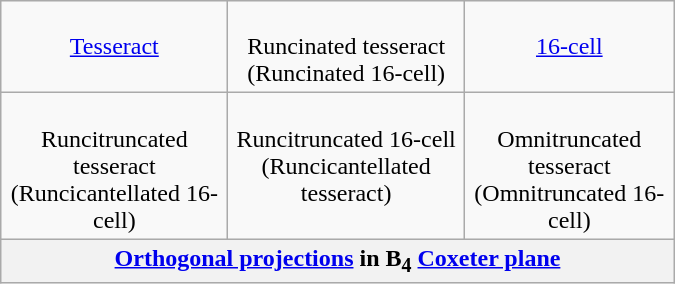<table class=wikitable style="float:right; margin-left:8px; width:450px">
<tr align=center valign=top>
<td><br><a href='#'>Tesseract</a><br></td>
<td><br>Runcinated tesseract<br>(Runcinated 16-cell)<br></td>
<td><br><a href='#'>16-cell</a><br></td>
</tr>
<tr align=center valign=top>
<td><br>Runcitruncated tesseract<br>(Runcicantellated 16-cell)<br></td>
<td><br>Runcitruncated 16-cell<br>(Runcicantellated tesseract)<br></td>
<td><br>Omnitruncated tesseract<br>(Omnitruncated 16-cell)<br></td>
</tr>
<tr>
<th colspan=3><a href='#'>Orthogonal projections</a> in B<sub>4</sub> <a href='#'>Coxeter plane</a></th>
</tr>
</table>
